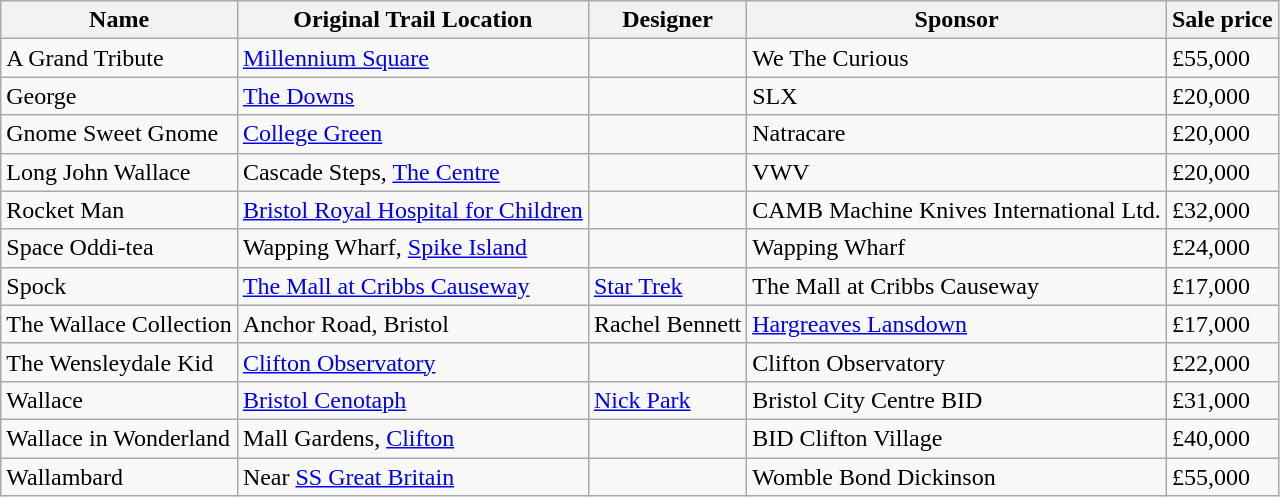<table class="wikitable sortable">
<tr>
<th>Name</th>
<th>Original Trail Location</th>
<th>Designer</th>
<th>Sponsor</th>
<th>Sale price</th>
</tr>
<tr>
<td>A Grand Tribute</td>
<td><a href='#'>Millennium Square</a></td>
<td></td>
<td>We The Curious</td>
<td>£55,000</td>
</tr>
<tr>
<td>George</td>
<td><a href='#'>The Downs</a></td>
<td></td>
<td>SLX</td>
<td>£20,000</td>
</tr>
<tr>
<td>Gnome Sweet Gnome</td>
<td><a href='#'>College Green</a></td>
<td></td>
<td>Natracare</td>
<td>£20,000</td>
</tr>
<tr>
<td>Long John Wallace</td>
<td>Cascade Steps, <a href='#'>The Centre</a></td>
<td></td>
<td>VWV</td>
<td>£20,000</td>
</tr>
<tr>
<td>Rocket Man</td>
<td><a href='#'>Bristol Royal Hospital for Children</a></td>
<td></td>
<td>CAMB Machine Knives International Ltd.</td>
<td>£32,000</td>
</tr>
<tr>
<td>Space Oddi-tea</td>
<td>Wapping Wharf, <a href='#'>Spike Island</a></td>
<td></td>
<td>Wapping Wharf</td>
<td>£24,000</td>
</tr>
<tr>
<td>Spock</td>
<td><a href='#'>The Mall at Cribbs Causeway</a></td>
<td><a href='#'>Star Trek</a></td>
<td>The Mall at Cribbs Causeway</td>
<td>£17,000</td>
</tr>
<tr>
<td>The Wallace Collection</td>
<td>Anchor Road, Bristol</td>
<td>Rachel Bennett</td>
<td><a href='#'>Hargreaves Lansdown</a></td>
<td>£17,000</td>
</tr>
<tr>
<td>The Wensleydale Kid</td>
<td><a href='#'>Clifton Observatory</a></td>
<td></td>
<td>Clifton Observatory</td>
<td>£22,000</td>
</tr>
<tr>
<td>Wallace</td>
<td><a href='#'>Bristol Cenotaph</a></td>
<td><a href='#'>Nick Park</a></td>
<td>Bristol City Centre BID</td>
<td>£31,000</td>
</tr>
<tr>
<td>Wallace in Wonderland</td>
<td>Mall Gardens, <a href='#'>Clifton</a></td>
<td></td>
<td>BID Clifton Village</td>
<td>£40,000</td>
</tr>
<tr>
<td>Wallambard</td>
<td>Near <a href='#'>SS Great Britain</a></td>
<td></td>
<td>Womble Bond Dickinson</td>
<td>£55,000</td>
</tr>
</table>
